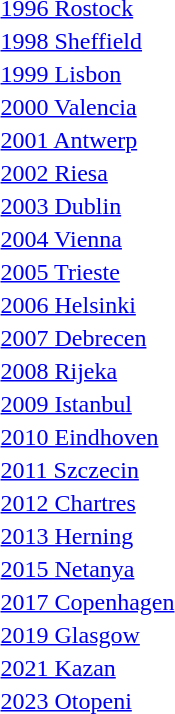<table>
<tr>
<td><a href='#'>1996 Rostock</a></td>
<td></td>
<td></td>
<td></td>
</tr>
<tr>
<td><a href='#'>1998 Sheffield</a></td>
<td></td>
<td></td>
<td></td>
</tr>
<tr>
<td><a href='#'>1999 Lisbon</a></td>
<td></td>
<td></td>
<td></td>
</tr>
<tr>
<td><a href='#'>2000 Valencia</a></td>
<td></td>
<td></td>
<td></td>
</tr>
<tr>
<td><a href='#'>2001 Antwerp</a></td>
<td></td>
<td></td>
<td></td>
</tr>
<tr>
<td><a href='#'>2002 Riesa</a></td>
<td></td>
<td></td>
<td></td>
</tr>
<tr>
<td><a href='#'>2003 Dublin</a></td>
<td></td>
<td></td>
<td></td>
</tr>
<tr>
<td><a href='#'>2004 Vienna</a></td>
<td></td>
<td></td>
<td></td>
</tr>
<tr>
<td><a href='#'>2005 Trieste</a></td>
<td></td>
<td></td>
<td></td>
</tr>
<tr>
<td><a href='#'>2006 Helsinki</a></td>
<td></td>
<td></td>
<td></td>
</tr>
<tr>
<td><a href='#'>2007 Debrecen</a></td>
<td></td>
<td></td>
<td></td>
</tr>
<tr>
<td><a href='#'>2008 Rijeka</a></td>
<td></td>
<td></td>
<td></td>
</tr>
<tr>
<td><a href='#'>2009 Istanbul</a></td>
<td></td>
<td></td>
<td></td>
</tr>
<tr>
<td><a href='#'>2010 Eindhoven</a></td>
<td></td>
<td></td>
<td></td>
</tr>
<tr>
<td><a href='#'>2011 Szczecin</a></td>
<td></td>
<td></td>
<td></td>
</tr>
<tr>
<td><a href='#'>2012 Chartres</a></td>
<td></td>
<td></td>
<td></td>
</tr>
<tr>
<td><a href='#'>2013 Herning</a></td>
<td></td>
<td></td>
<td></td>
</tr>
<tr>
<td><a href='#'>2015 Netanya</a></td>
<td></td>
<td></td>
<td></td>
</tr>
<tr>
<td><a href='#'>2017 Copenhagen</a></td>
<td></td>
<td></td>
<td></td>
</tr>
<tr>
<td><a href='#'>2019 Glasgow</a></td>
<td></td>
<td></td>
<td></td>
</tr>
<tr>
<td><a href='#'>2021 Kazan</a></td>
<td></td>
<td></td>
<td></td>
</tr>
<tr>
<td><a href='#'>2023 Otopeni</a></td>
<td></td>
<td></td>
<td></td>
</tr>
</table>
